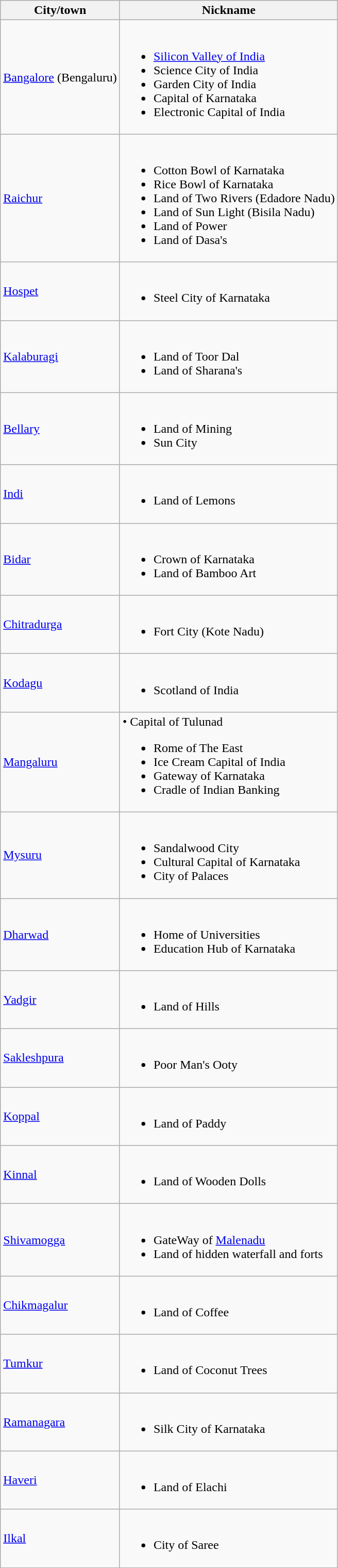<table class="wikitable sortable">
<tr>
<th>City/town</th>
<th>Nickname</th>
</tr>
<tr>
<td><a href='#'>Bangalore</a> (Bengaluru)</td>
<td><br><ul><li><a href='#'>Silicon Valley of India</a></li><li>Science City of India</li><li>Garden City of India</li><li>Capital of Karnataka</li><li>Electronic Capital of India</li></ul></td>
</tr>
<tr>
<td><a href='#'>Raichur</a></td>
<td><br><ul><li>Cotton Bowl of Karnataka</li><li>Rice Bowl of Karnataka</li><li>Land of Two Rivers (Edadore Nadu)</li><li>Land of Sun Light (Bisila Nadu)</li><li>Land of Power</li><li>Land of Dasa's</li></ul></td>
</tr>
<tr>
<td><a href='#'>Hospet</a></td>
<td><br><ul><li>Steel City of Karnataka</li></ul></td>
</tr>
<tr>
<td><a href='#'>Kalaburagi</a></td>
<td><br><ul><li>Land of Toor Dal</li><li>Land of Sharana's</li></ul></td>
</tr>
<tr>
<td><a href='#'>Bellary</a></td>
<td><br><ul><li>Land of Mining</li><li>Sun City</li></ul></td>
</tr>
<tr>
<td><a href='#'>Indi</a></td>
<td><br><ul><li>Land of Lemons</li></ul></td>
</tr>
<tr>
<td><a href='#'>Bidar</a></td>
<td><br><ul><li>Crown of Karnataka</li><li>Land of Bamboo Art</li></ul></td>
</tr>
<tr>
<td><a href='#'>Chitradurga</a></td>
<td><br><ul><li>Fort City (Kote Nadu)</li></ul></td>
</tr>
<tr>
<td><a href='#'>Kodagu</a></td>
<td><br><ul><li>Scotland of India</li></ul></td>
</tr>
<tr>
<td><a href='#'>Mangaluru</a></td>
<td>• Capital of Tulunad<br><ul><li>Rome of The East</li><li>Ice Cream Capital of India</li><li>Gateway of Karnataka</li><li>Cradle of Indian Banking</li></ul></td>
</tr>
<tr>
<td><a href='#'>Mysuru</a></td>
<td><br><ul><li>Sandalwood City</li><li>Cultural Capital of Karnataka</li><li>City of Palaces</li></ul></td>
</tr>
<tr>
<td><a href='#'>Dharwad</a></td>
<td><br><ul><li>Home of Universities</li><li>Education Hub of Karnataka</li></ul></td>
</tr>
<tr>
<td><a href='#'>Yadgir</a></td>
<td><br><ul><li>Land of Hills</li></ul></td>
</tr>
<tr>
<td><a href='#'>Sakleshpura</a></td>
<td><br><ul><li>Poor Man's Ooty</li></ul></td>
</tr>
<tr>
<td><a href='#'>Koppal</a></td>
<td><br><ul><li>Land of Paddy</li></ul></td>
</tr>
<tr>
<td><a href='#'>Kinnal</a></td>
<td><br><ul><li>Land of Wooden Dolls</li></ul></td>
</tr>
<tr>
<td><a href='#'>Shivamogga</a></td>
<td><br><ul><li>GateWay of <a href='#'>Malenadu</a></li><li>Land of hidden waterfall and forts</li></ul></td>
</tr>
<tr>
<td><a href='#'>Chikmagalur</a></td>
<td><br><ul><li>Land of Coffee</li></ul></td>
</tr>
<tr>
<td><a href='#'>Tumkur</a></td>
<td><br><ul><li>Land of Coconut Trees</li></ul></td>
</tr>
<tr>
<td><a href='#'>Ramanagara</a></td>
<td><br><ul><li>Silk City of Karnataka</li></ul></td>
</tr>
<tr>
<td><a href='#'>Haveri</a></td>
<td><br><ul><li>Land of Elachi</li></ul></td>
</tr>
<tr>
<td><a href='#'>Ilkal</a></td>
<td><br><ul><li>City of Saree</li></ul></td>
</tr>
<tr>
</tr>
</table>
